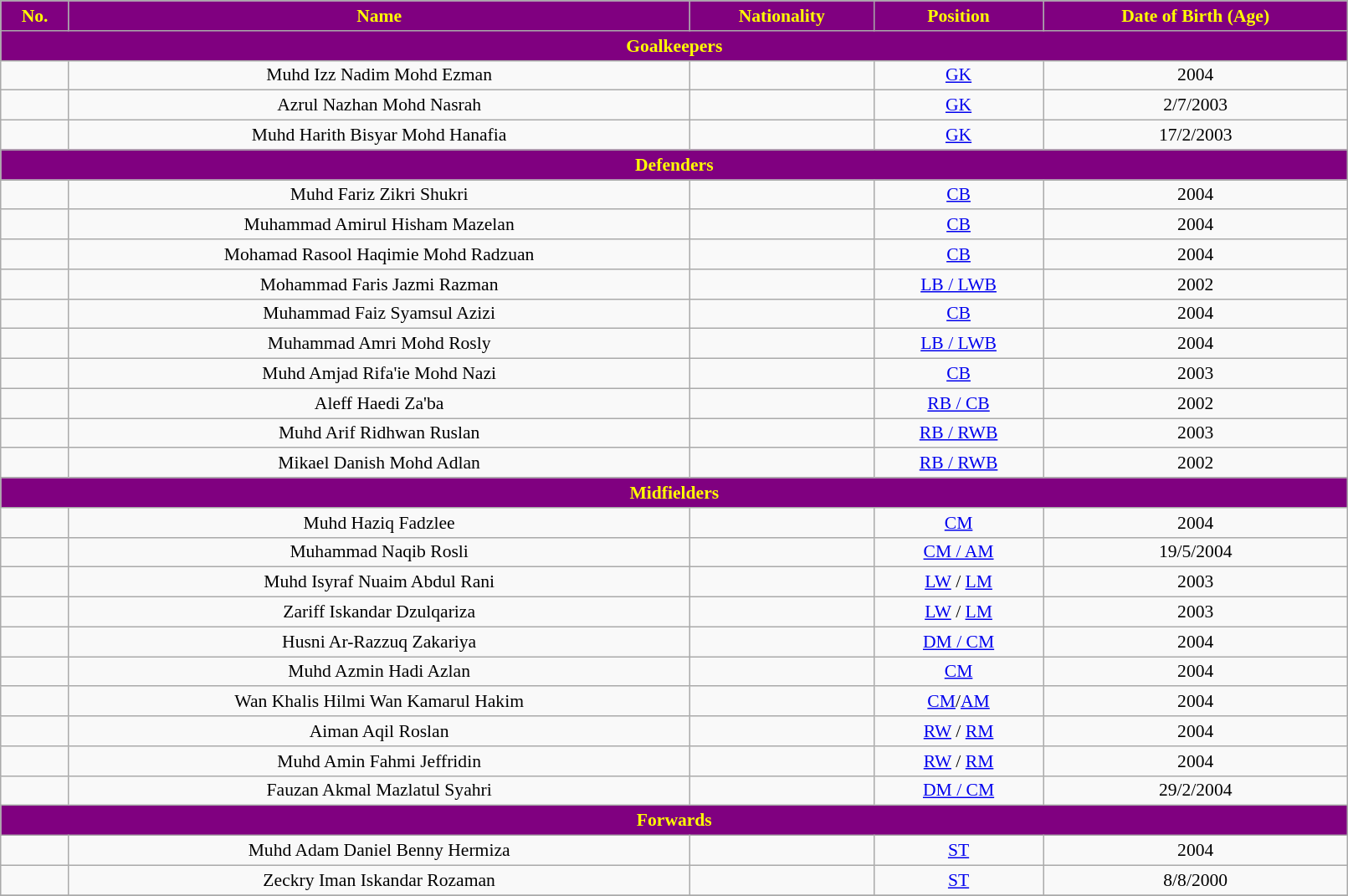<table class="wikitable sortable"  style="text-align:center; font-size:90%; width:85%;">
<tr>
<th style="background:purple; color:yellow; text-align:center;">No.</th>
<th style="background:purple; color:yellow; text-align:center;">Name</th>
<th style="background:purple; color:yellow; text-align:center;">Nationality</th>
<th style="background:purple; color:yellow; text-align:center;">Position</th>
<th style="background:purple; color:yellow; text-align:center;">Date of Birth (Age)</th>
</tr>
<tr>
<th colspan="11"  style="background:purple; color:yellow; text-align:center;">Goalkeepers</th>
</tr>
<tr>
<td></td>
<td>Muhd Izz Nadim Mohd Ezman</td>
<td></td>
<td><a href='#'>GK</a></td>
<td>2004</td>
</tr>
<tr>
<td></td>
<td>Azrul Nazhan Mohd Nasrah</td>
<td></td>
<td><a href='#'>GK</a></td>
<td>2/7/2003</td>
</tr>
<tr>
<td></td>
<td>Muhd Harith Bisyar Mohd Hanafia</td>
<td></td>
<td><a href='#'>GK</a></td>
<td>17/2/2003</td>
</tr>
<tr>
<th colspan="11"  style="background:purple; color:yellow; text-align:center;">Defenders</th>
</tr>
<tr>
<td></td>
<td>Muhd Fariz Zikri Shukri</td>
<td></td>
<td><a href='#'>CB</a></td>
<td>2004</td>
</tr>
<tr>
<td></td>
<td>Muhammad Amirul Hisham Mazelan</td>
<td></td>
<td><a href='#'>CB</a></td>
<td>2004</td>
</tr>
<tr>
<td></td>
<td>Mohamad Rasool Haqimie Mohd Radzuan</td>
<td></td>
<td><a href='#'>CB</a></td>
<td>2004</td>
</tr>
<tr>
<td></td>
<td>Mohammad Faris Jazmi Razman</td>
<td></td>
<td><a href='#'>LB / LWB</a></td>
<td>2002</td>
</tr>
<tr>
<td></td>
<td>Muhammad Faiz Syamsul Azizi</td>
<td></td>
<td><a href='#'>CB</a></td>
<td>2004</td>
</tr>
<tr>
<td></td>
<td>Muhammad Amri Mohd Rosly</td>
<td></td>
<td><a href='#'>LB / LWB</a></td>
<td>2004</td>
</tr>
<tr>
<td></td>
<td>Muhd Amjad Rifa'ie Mohd Nazi</td>
<td></td>
<td><a href='#'>CB</a></td>
<td>2003</td>
</tr>
<tr>
<td></td>
<td>Aleff Haedi Za'ba</td>
<td></td>
<td><a href='#'>RB / CB</a></td>
<td>2002</td>
</tr>
<tr>
<td></td>
<td>Muhd Arif Ridhwan Ruslan</td>
<td></td>
<td><a href='#'>RB / RWB</a></td>
<td>2003</td>
</tr>
<tr>
<td></td>
<td>Mikael Danish Mohd Adlan</td>
<td></td>
<td><a href='#'>RB / RWB</a></td>
<td>2002</td>
</tr>
<tr>
<th colspan="11"  style="background:purple; color:yellow; text-align:center;">Midfielders</th>
</tr>
<tr>
<td></td>
<td>Muhd Haziq Fadzlee</td>
<td></td>
<td><a href='#'>CM</a></td>
<td>2004</td>
</tr>
<tr>
<td></td>
<td>Muhammad Naqib Rosli</td>
<td></td>
<td><a href='#'>CM / AM</a></td>
<td>19/5/2004</td>
</tr>
<tr>
<td></td>
<td>Muhd Isyraf Nuaim Abdul Rani</td>
<td></td>
<td><a href='#'>LW</a> / <a href='#'>LM</a></td>
<td>2003</td>
</tr>
<tr>
<td></td>
<td>Zariff Iskandar Dzulqariza</td>
<td></td>
<td><a href='#'>LW</a> / <a href='#'>LM</a></td>
<td>2003</td>
</tr>
<tr>
<td></td>
<td>Husni Ar-Razzuq Zakariya</td>
<td></td>
<td><a href='#'>DM / CM</a></td>
<td>2004</td>
</tr>
<tr>
<td></td>
<td>Muhd Azmin Hadi Azlan</td>
<td></td>
<td><a href='#'>CM</a></td>
<td>2004</td>
</tr>
<tr>
<td></td>
<td>Wan Khalis Hilmi Wan Kamarul Hakim</td>
<td></td>
<td><a href='#'>CM</a>/<a href='#'>AM</a></td>
<td>2004</td>
</tr>
<tr>
<td></td>
<td>Aiman Aqil Roslan</td>
<td></td>
<td><a href='#'>RW</a> / <a href='#'>RM</a></td>
<td>2004</td>
</tr>
<tr>
<td></td>
<td>Muhd Amin Fahmi Jeffridin</td>
<td></td>
<td><a href='#'>RW</a> / <a href='#'>RM</a></td>
<td>2004</td>
</tr>
<tr>
<td></td>
<td>Fauzan Akmal Mazlatul Syahri</td>
<td></td>
<td><a href='#'>DM / CM</a></td>
<td>29/2/2004</td>
</tr>
<tr>
<th colspan="11"  style="background:purple; color:yellow; text-align:center;">Forwards</th>
</tr>
<tr>
<td></td>
<td>Muhd Adam Daniel Benny Hermiza</td>
<td></td>
<td><a href='#'>ST</a></td>
<td>2004</td>
</tr>
<tr>
<td></td>
<td>Zeckry Iman Iskandar Rozaman</td>
<td></td>
<td><a href='#'>ST</a></td>
<td>8/8/2000</td>
</tr>
<tr>
</tr>
</table>
